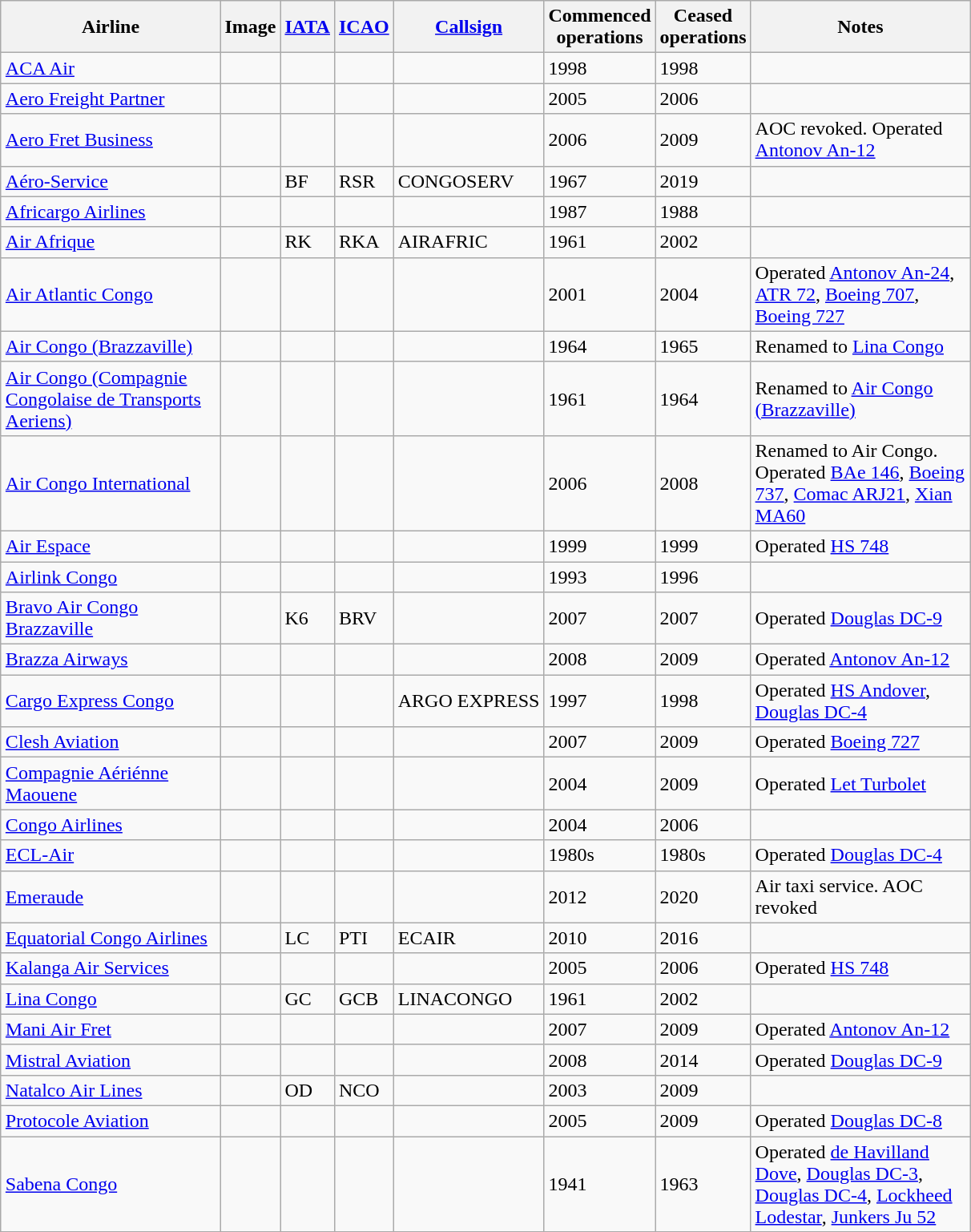<table class="wikitable sortable" style="border-collapse:collapse; margin:auto;" border="1" cellpadding="3">
<tr valign="middle">
<th style="width:175px;">Airline</th>
<th>Image</th>
<th><a href='#'>IATA</a></th>
<th><a href='#'>ICAO</a></th>
<th><a href='#'>Callsign</a></th>
<th>Commenced<br>operations</th>
<th>Ceased<br>operations</th>
<th style="width:175px;">Notes</th>
</tr>
<tr>
<td><a href='#'>ACA Air</a></td>
<td></td>
<td></td>
<td></td>
<td></td>
<td>1998</td>
<td>1998</td>
<td></td>
</tr>
<tr>
<td><a href='#'>Aero Freight Partner</a></td>
<td></td>
<td></td>
<td></td>
<td></td>
<td>2005</td>
<td>2006</td>
<td></td>
</tr>
<tr>
<td><a href='#'>Aero Fret Business</a></td>
<td></td>
<td></td>
<td></td>
<td></td>
<td>2006</td>
<td>2009</td>
<td>AOC revoked. Operated <a href='#'>Antonov An-12</a></td>
</tr>
<tr>
<td><a href='#'>Aéro-Service</a></td>
<td></td>
<td>BF</td>
<td>RSR</td>
<td>CONGOSERV</td>
<td>1967</td>
<td>2019</td>
<td></td>
</tr>
<tr>
<td><a href='#'>Africargo Airlines</a></td>
<td></td>
<td></td>
<td></td>
<td></td>
<td>1987</td>
<td>1988</td>
<td></td>
</tr>
<tr>
<td><a href='#'>Air Afrique</a></td>
<td></td>
<td>RK</td>
<td>RKA</td>
<td>AIRAFRIC</td>
<td>1961</td>
<td>2002</td>
<td></td>
</tr>
<tr>
<td><a href='#'>Air Atlantic Congo</a></td>
<td></td>
<td></td>
<td></td>
<td></td>
<td>2001</td>
<td>2004</td>
<td>Operated <a href='#'>Antonov An-24</a>, <a href='#'>ATR 72</a>, <a href='#'>Boeing 707</a>, <a href='#'>Boeing 727</a></td>
</tr>
<tr>
<td><a href='#'>Air Congo (Brazzaville)</a></td>
<td></td>
<td></td>
<td></td>
<td></td>
<td>1964</td>
<td>1965</td>
<td>Renamed to <a href='#'>Lina Congo</a></td>
</tr>
<tr>
<td><a href='#'>Air Congo (Compagnie Congolaise de Transports Aeriens)</a></td>
<td></td>
<td></td>
<td></td>
<td></td>
<td>1961</td>
<td>1964</td>
<td>Renamed to <a href='#'>Air Congo (Brazzaville)</a></td>
</tr>
<tr>
<td><a href='#'>Air Congo International</a></td>
<td></td>
<td></td>
<td></td>
<td></td>
<td>2006</td>
<td>2008</td>
<td>Renamed to Air Congo. Operated <a href='#'>BAe 146</a>, <a href='#'>Boeing 737</a>, <a href='#'>Comac ARJ21</a>, <a href='#'>Xian MA60</a></td>
</tr>
<tr>
<td><a href='#'>Air Espace</a></td>
<td></td>
<td></td>
<td></td>
<td></td>
<td>1999</td>
<td>1999</td>
<td>Operated <a href='#'>HS 748</a></td>
</tr>
<tr>
<td><a href='#'>Airlink Congo</a></td>
<td></td>
<td></td>
<td></td>
<td></td>
<td>1993</td>
<td>1996</td>
<td></td>
</tr>
<tr>
<td><a href='#'>Bravo Air Congo Brazzaville</a></td>
<td></td>
<td>K6</td>
<td>BRV</td>
<td></td>
<td>2007</td>
<td>2007</td>
<td>Operated <a href='#'>Douglas DC-9</a></td>
</tr>
<tr>
<td><a href='#'>Brazza Airways</a></td>
<td></td>
<td></td>
<td></td>
<td></td>
<td>2008</td>
<td>2009</td>
<td>Operated <a href='#'>Antonov An-12</a></td>
</tr>
<tr>
<td><a href='#'>Cargo Express Congo</a></td>
<td></td>
<td></td>
<td></td>
<td>ARGO EXPRESS</td>
<td>1997</td>
<td>1998</td>
<td>Operated <a href='#'>HS Andover</a>, <a href='#'>Douglas DC-4</a></td>
</tr>
<tr>
<td><a href='#'>Clesh Aviation</a></td>
<td></td>
<td></td>
<td></td>
<td></td>
<td>2007</td>
<td>2009</td>
<td>Operated <a href='#'>Boeing 727</a></td>
</tr>
<tr>
<td><a href='#'>Compagnie Aériénne Maouene</a></td>
<td></td>
<td></td>
<td></td>
<td></td>
<td>2004</td>
<td>2009</td>
<td>Operated <a href='#'>Let Turbolet</a></td>
</tr>
<tr>
<td><a href='#'>Congo Airlines</a></td>
<td></td>
<td></td>
<td></td>
<td></td>
<td>2004</td>
<td>2006</td>
<td></td>
</tr>
<tr>
<td><a href='#'>ECL-Air</a></td>
<td></td>
<td></td>
<td></td>
<td></td>
<td>1980s</td>
<td>1980s</td>
<td>Operated <a href='#'>Douglas DC-4</a></td>
</tr>
<tr>
<td><a href='#'>Emeraude</a></td>
<td></td>
<td></td>
<td></td>
<td></td>
<td>2012</td>
<td>2020</td>
<td>Air taxi service. AOC revoked</td>
</tr>
<tr>
<td><a href='#'>Equatorial Congo Airlines</a></td>
<td></td>
<td>LC</td>
<td>PTI</td>
<td>ECAIR</td>
<td>2010</td>
<td>2016</td>
<td></td>
</tr>
<tr>
<td><a href='#'>Kalanga Air Services</a></td>
<td></td>
<td></td>
<td></td>
<td></td>
<td>2005</td>
<td>2006</td>
<td>Operated <a href='#'>HS 748</a></td>
</tr>
<tr>
<td><a href='#'>Lina Congo</a></td>
<td></td>
<td>GC</td>
<td>GCB</td>
<td>LINACONGO</td>
<td>1961</td>
<td>2002</td>
<td></td>
</tr>
<tr>
<td><a href='#'>Mani Air Fret</a></td>
<td></td>
<td></td>
<td></td>
<td></td>
<td>2007</td>
<td>2009</td>
<td>Operated <a href='#'>Antonov An-12</a></td>
</tr>
<tr>
<td><a href='#'>Mistral Aviation</a></td>
<td></td>
<td></td>
<td></td>
<td></td>
<td>2008</td>
<td>2014</td>
<td>Operated <a href='#'>Douglas DC-9</a></td>
</tr>
<tr>
<td><a href='#'>Natalco Air Lines</a></td>
<td></td>
<td>OD</td>
<td>NCO</td>
<td></td>
<td>2003</td>
<td>2009</td>
<td></td>
</tr>
<tr>
<td><a href='#'>Protocole Aviation</a></td>
<td></td>
<td></td>
<td></td>
<td></td>
<td>2005</td>
<td>2009</td>
<td>Operated <a href='#'>Douglas DC-8</a></td>
</tr>
<tr>
<td><a href='#'>Sabena Congo</a></td>
<td></td>
<td></td>
<td></td>
<td></td>
<td>1941</td>
<td>1963</td>
<td>Operated <a href='#'>de Havilland Dove</a>, <a href='#'>Douglas DC-3</a>, <a href='#'>Douglas DC-4</a>, <a href='#'>Lockheed Lodestar</a>, <a href='#'>Junkers Ju 52</a></td>
</tr>
<tr>
</tr>
</table>
